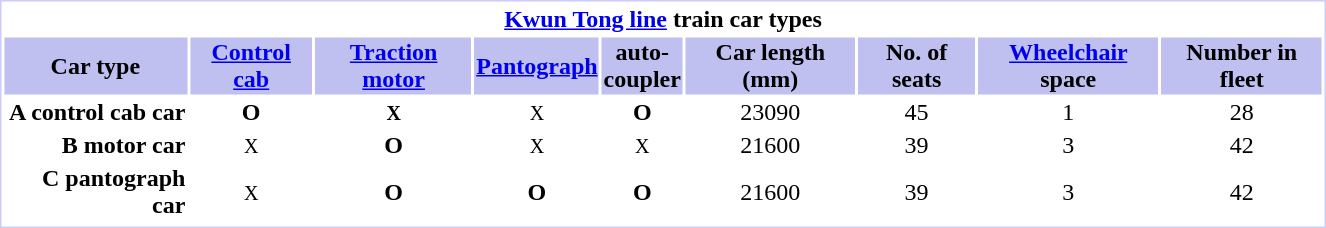<table width=70% align=center style="border:1px solid #ccf; text-align:center">
<tr>
<th bgcolor="white" colspan=10><a href='#'>Kwun Tong line</a> train car types</th>
</tr>
<tr>
<th bgcolor=#c0c0f0>Car type</th>
<th bgcolor=#c0c0f0><a href='#'>Control cab</a></th>
<th bgcolor=#c0c0f0><a href='#'>Traction motor</a></th>
<th bgcolor=#c0c0f0><a href='#'>Pantograph</a></th>
<th bgcolor=#c0c0f0>auto-<br>coupler</th>
<th bgcolor=#c0c0f0>Car length (mm)</th>
<th bgcolor=#c0c0f0>No. of seats</th>
<th bgcolor=#c0c0f0><a href='#'>Wheelchair</a> space</th>
<th bgcolor=#c0c0f0>Number in fleet</th>
</tr>
<tr>
<th align=right>A control cab car</th>
<td><strong><span>O</span></strong></td>
<td><strong><small><span>X</span></small></strong></td>
<td><small><span>X</span></small></td>
<td><strong><span>O</span></strong></td>
<td>23090</td>
<td>45</td>
<td>1</td>
<td>28</td>
</tr>
<tr>
<th align=right>B motor car</th>
<td><small><span>X</span></small></td>
<td><strong><span>O</span></strong></td>
<td><small><span>X</span></small></td>
<td><small><span>X</span></small></td>
<td>21600</td>
<td>39</td>
<td>3</td>
<td>42</td>
</tr>
<tr>
<th align=right>C pantograph car</th>
<td><small><span>X</span></small></td>
<td><strong><span>O</span></strong></td>
<td><strong><span>O</span></strong></td>
<td><strong><span>O</span></strong></td>
<td>21600</td>
<td>39</td>
<td>3</td>
<td>42</td>
</tr>
<tr>
</tr>
</table>
